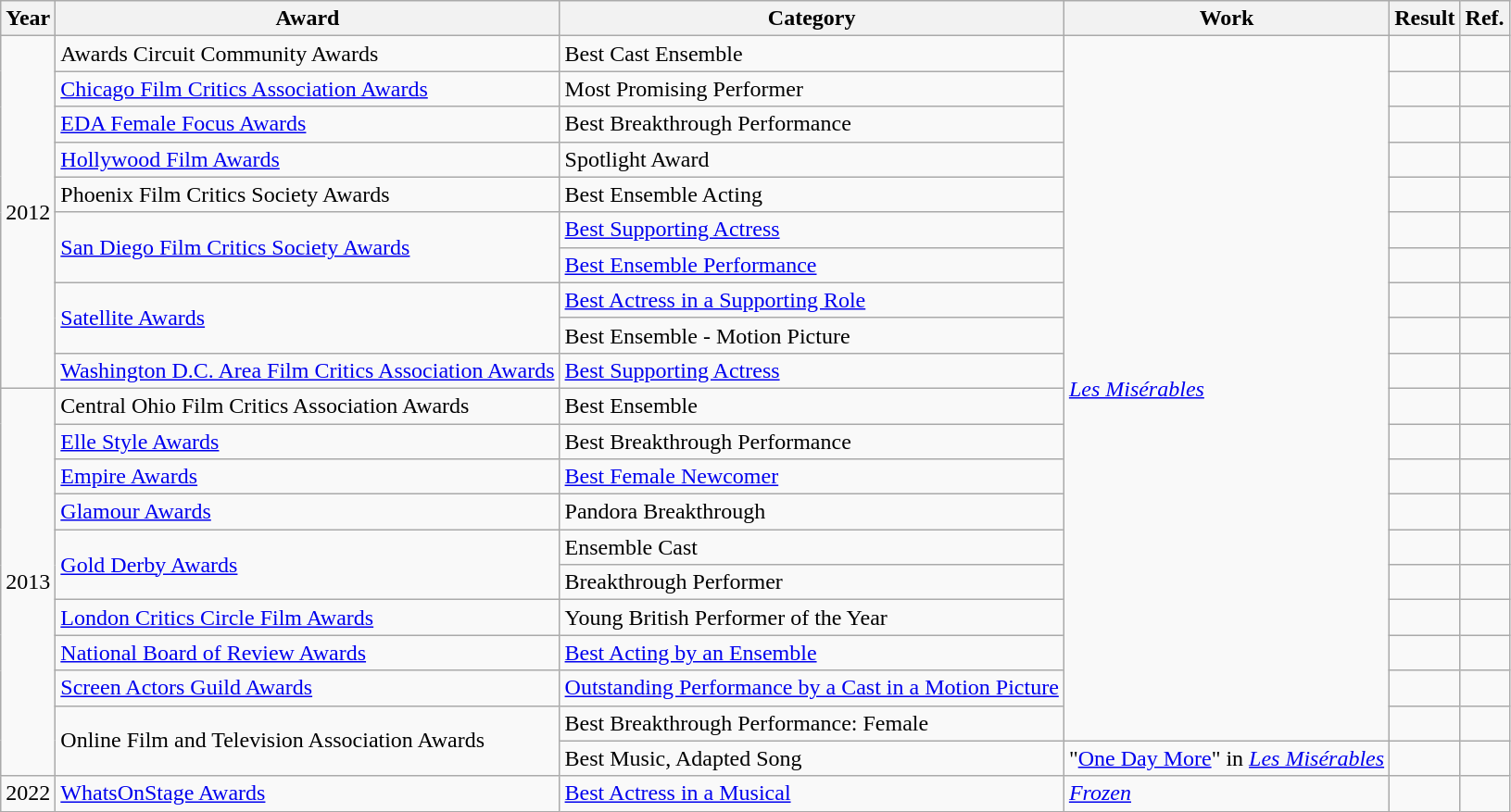<table class="wikitable">
<tr>
<th>Year</th>
<th>Award</th>
<th>Category</th>
<th>Work</th>
<th>Result</th>
<th>Ref.</th>
</tr>
<tr>
<td rowspan="10">2012</td>
<td>Awards Circuit Community Awards</td>
<td>Best Cast Ensemble</td>
<td rowspan=20><em><a href='#'>Les Misérables</a></em></td>
<td></td>
<td></td>
</tr>
<tr>
<td><a href='#'>Chicago Film Critics Association Awards</a></td>
<td>Most Promising Performer</td>
<td></td>
<td></td>
</tr>
<tr>
<td><a href='#'>EDA Female Focus Awards</a></td>
<td>Best Breakthrough Performance</td>
<td></td>
<td></td>
</tr>
<tr>
<td><a href='#'>Hollywood Film Awards</a></td>
<td>Spotlight Award</td>
<td></td>
<td></td>
</tr>
<tr>
<td>Phoenix Film Critics Society Awards</td>
<td>Best Ensemble Acting</td>
<td></td>
<td></td>
</tr>
<tr>
<td rowspan="2"><a href='#'>San Diego Film Critics Society Awards</a></td>
<td><a href='#'>Best Supporting Actress</a></td>
<td></td>
<td></td>
</tr>
<tr>
<td><a href='#'>Best Ensemble Performance</a></td>
<td></td>
<td></td>
</tr>
<tr>
<td rowspan="2"><a href='#'>Satellite Awards</a></td>
<td><a href='#'>Best Actress in a Supporting Role</a></td>
<td></td>
<td></td>
</tr>
<tr>
<td>Best Ensemble - Motion Picture</td>
<td></td>
<td></td>
</tr>
<tr>
<td><a href='#'>Washington D.C. Area Film Critics Association Awards</a></td>
<td><a href='#'>Best Supporting Actress</a></td>
<td></td>
<td></td>
</tr>
<tr>
<td rowspan="11">2013</td>
<td>Central Ohio Film Critics Association Awards</td>
<td>Best Ensemble</td>
<td></td>
<td></td>
</tr>
<tr>
<td><a href='#'>Elle Style Awards</a></td>
<td>Best Breakthrough Performance</td>
<td></td>
<td></td>
</tr>
<tr>
<td><a href='#'>Empire Awards</a></td>
<td><a href='#'>Best Female Newcomer</a></td>
<td></td>
<td></td>
</tr>
<tr>
<td><a href='#'>Glamour Awards</a></td>
<td>Pandora Breakthrough</td>
<td></td>
<td></td>
</tr>
<tr>
<td rowspan="2"><a href='#'>Gold Derby Awards</a></td>
<td>Ensemble Cast</td>
<td></td>
<td></td>
</tr>
<tr>
<td>Breakthrough Performer</td>
<td></td>
<td></td>
</tr>
<tr>
<td><a href='#'>London Critics Circle Film Awards</a></td>
<td>Young British Performer of the Year</td>
<td></td>
<td></td>
</tr>
<tr>
<td><a href='#'>National Board of Review Awards</a></td>
<td><a href='#'>Best Acting by an Ensemble</a></td>
<td></td>
<td></td>
</tr>
<tr>
<td><a href='#'>Screen Actors Guild Awards</a></td>
<td><a href='#'>Outstanding Performance by a Cast in a Motion Picture</a></td>
<td></td>
<td></td>
</tr>
<tr>
<td rowspan="2">Online Film and Television Association Awards</td>
<td>Best Breakthrough Performance: Female</td>
<td></td>
<td></td>
</tr>
<tr>
<td>Best Music, Adapted Song</td>
<td>"<a href='#'>One Day More</a>" in <em><a href='#'>Les Misérables</a></em></td>
<td></td>
<td></td>
</tr>
<tr>
<td>2022</td>
<td><a href='#'>WhatsOnStage Awards</a></td>
<td><a href='#'>Best Actress in a Musical</a></td>
<td><em><a href='#'>Frozen</a></em></td>
<td></td>
<td></td>
</tr>
</table>
